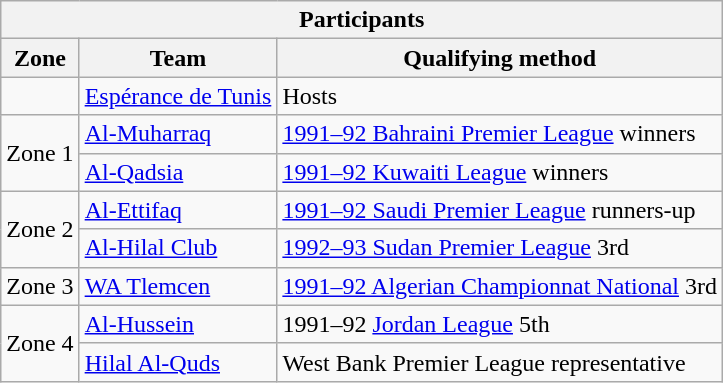<table class="wikitable">
<tr>
<th colspan=4>Participants</th>
</tr>
<tr>
<th>Zone</th>
<th>Team</th>
<th>Qualifying method</th>
</tr>
<tr>
<td rowspan=1></td>
<td> <a href='#'>Espérance de Tunis</a></td>
<td>Hosts</td>
</tr>
<tr>
<td rowspan=2>Zone 1</td>
<td> <a href='#'>Al-Muharraq</a></td>
<td><a href='#'>1991–92 Bahraini Premier League</a> winners</td>
</tr>
<tr>
<td> <a href='#'>Al-Qadsia</a></td>
<td><a href='#'>1991–92 Kuwaiti League</a> winners</td>
</tr>
<tr>
<td rowspan=2>Zone 2</td>
<td> <a href='#'>Al-Ettifaq</a></td>
<td><a href='#'>1991–92 Saudi Premier League</a> runners-up</td>
</tr>
<tr>
<td> <a href='#'>Al-Hilal Club</a></td>
<td><a href='#'>1992–93 Sudan Premier League</a> 3rd</td>
</tr>
<tr>
<td rowspan=1>Zone 3</td>
<td> <a href='#'>WA Tlemcen</a></td>
<td><a href='#'>1991–92 Algerian Championnat National</a> 3rd</td>
</tr>
<tr>
<td rowspan=2>Zone 4</td>
<td> <a href='#'>Al-Hussein</a></td>
<td>1991–92 <a href='#'>Jordan League</a> 5th</td>
</tr>
<tr>
<td> <a href='#'>Hilal Al-Quds</a></td>
<td>West Bank Premier League representative</td>
</tr>
</table>
